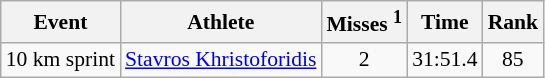<table class="wikitable" style="font-size:90%">
<tr>
<th>Event</th>
<th>Athlete</th>
<th>Misses <sup>1</sup></th>
<th>Time</th>
<th>Rank</th>
</tr>
<tr>
<td>10 km sprint</td>
<td><a href='#'>Stavros Khristoforidis</a></td>
<td align="center">2</td>
<td align="center">31:51.4</td>
<td align="center">85</td>
</tr>
</table>
